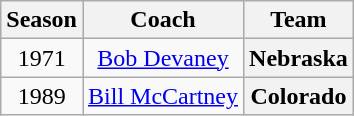<table class="wikitable">
<tr>
<th>Season</th>
<th>Coach</th>
<th>Team</th>
</tr>
<tr style="text-align:center;">
<td>1971</td>
<td><a href='#'>Bob Devaney</a></td>
<th>Nebraska</th>
</tr>
<tr style="text-align:center;">
<td>1989</td>
<td><a href='#'>Bill McCartney</a></td>
<th>Colorado</th>
</tr>
</table>
